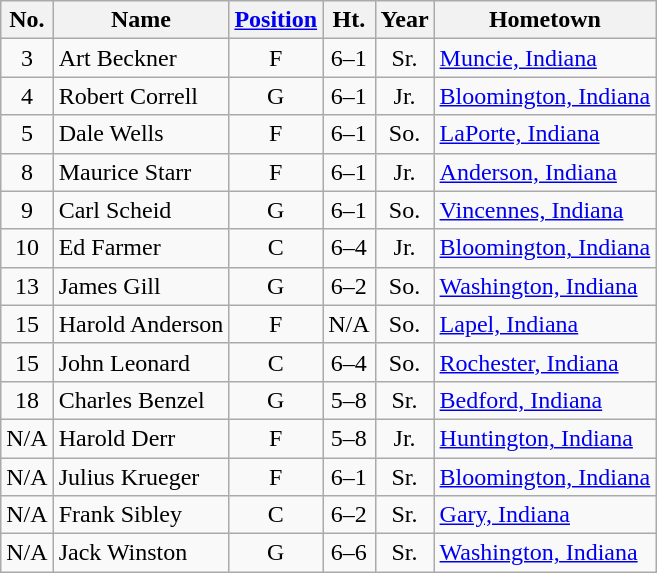<table class="wikitable" style="text-align:center">
<tr>
<th>No.</th>
<th>Name</th>
<th><a href='#'>Position</a></th>
<th>Ht.</th>
<th>Year</th>
<th>Hometown</th>
</tr>
<tr>
<td>3</td>
<td style="text-align:left">Art Beckner</td>
<td>F</td>
<td>6–1</td>
<td>Sr.</td>
<td style="text-align:left"><a href='#'>Muncie, Indiana</a></td>
</tr>
<tr>
<td>4</td>
<td style="text-align:left">Robert Correll</td>
<td>G</td>
<td>6–1</td>
<td>Jr.</td>
<td style="text-align:left"><a href='#'>Bloomington, Indiana</a></td>
</tr>
<tr>
<td>5</td>
<td style="text-align:left">Dale Wells</td>
<td>F</td>
<td>6–1</td>
<td>So.</td>
<td style="text-align:left"><a href='#'>LaPorte, Indiana</a></td>
</tr>
<tr>
<td>8</td>
<td style="text-align:left">Maurice Starr</td>
<td>F</td>
<td>6–1</td>
<td>Jr.</td>
<td style="text-align:left"><a href='#'>Anderson, Indiana</a></td>
</tr>
<tr>
<td>9</td>
<td style="text-align:left">Carl Scheid</td>
<td>G</td>
<td>6–1</td>
<td>So.</td>
<td style="text-align:left"><a href='#'>Vincennes, Indiana</a></td>
</tr>
<tr>
<td>10</td>
<td style="text-align:left">Ed Farmer</td>
<td>C</td>
<td>6–4</td>
<td>Jr.</td>
<td style="text-align:left"><a href='#'>Bloomington, Indiana</a></td>
</tr>
<tr>
<td>13</td>
<td style="text-align:left">James Gill</td>
<td>G</td>
<td>6–2</td>
<td>So.</td>
<td style="text-align:left"><a href='#'>Washington, Indiana</a></td>
</tr>
<tr>
<td>15</td>
<td style="text-align:left">Harold Anderson</td>
<td>F</td>
<td>N/A</td>
<td>So.</td>
<td style="text-align:left"><a href='#'>Lapel, Indiana</a></td>
</tr>
<tr>
<td>15</td>
<td style="text-align:left">John Leonard</td>
<td>C</td>
<td>6–4</td>
<td>So.</td>
<td style="text-align:left"><a href='#'>Rochester, Indiana</a></td>
</tr>
<tr>
<td>18</td>
<td style="text-align:left">Charles Benzel</td>
<td>G</td>
<td>5–8</td>
<td>Sr.</td>
<td style="text-align:left"><a href='#'>Bedford, Indiana</a></td>
</tr>
<tr>
<td>N/A</td>
<td style="text-align:left">Harold Derr</td>
<td>F</td>
<td>5–8</td>
<td>Jr.</td>
<td style="text-align:left"><a href='#'>Huntington, Indiana</a></td>
</tr>
<tr>
<td>N/A</td>
<td style="text-align:left">Julius Krueger</td>
<td>F</td>
<td>6–1</td>
<td>Sr.</td>
<td style="text-align:left"><a href='#'>Bloomington, Indiana</a></td>
</tr>
<tr>
<td>N/A</td>
<td style="text-align:left">Frank Sibley</td>
<td>C</td>
<td>6–2</td>
<td>Sr.</td>
<td style="text-align:left"><a href='#'>Gary, Indiana</a></td>
</tr>
<tr>
<td>N/A</td>
<td style="text-align:left">Jack Winston</td>
<td>G</td>
<td>6–6</td>
<td>Sr.</td>
<td style="text-align:left"><a href='#'>Washington, Indiana</a></td>
</tr>
</table>
